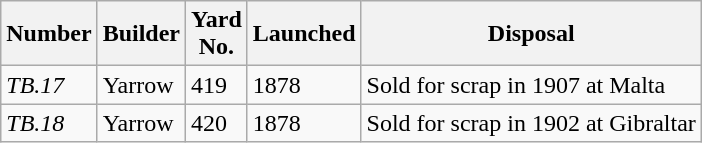<table class="wikitable">
<tr>
<th>Number</th>
<th>Builder</th>
<th>Yard <br>No.</th>
<th>Launched</th>
<th>Disposal</th>
</tr>
<tr>
<td><em>TB.17</em></td>
<td>Yarrow</td>
<td>419</td>
<td>1878</td>
<td>Sold for scrap in 1907 at Malta</td>
</tr>
<tr>
<td><em>TB.18</em></td>
<td>Yarrow</td>
<td>420</td>
<td>1878</td>
<td>Sold for scrap in 1902 at Gibraltar</td>
</tr>
</table>
